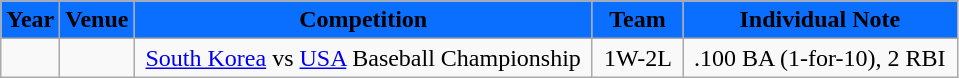<table class="wikitable">
<tr>
<th style="background:#0A6EFF"><span>Year</span></th>
<th style="background:#0A6EFF"><span>Venue</span></th>
<th style="background:#0A6EFF"><span>Competition</span></th>
<th style="background:#0A6EFF"><span>Team</span></th>
<th style="background:#0A6EFF"><span>Individual Note</span></th>
</tr>
<tr>
<td>  </td>
<td>  </td>
<td> <a href='#'>South Korea</a> vs <a href='#'>USA</a> Baseball Championship </td>
<td style="text-align:center"> 1W-2L </td>
<td> .100 BA (1-for-10), 2 RBI </td>
</tr>
</table>
